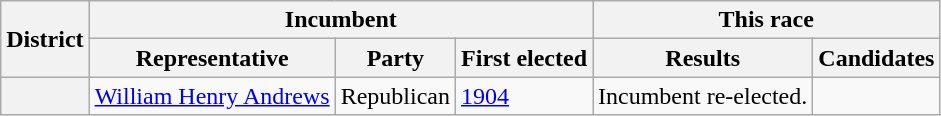<table class=wikitable>
<tr>
<th rowspan=2>District</th>
<th colspan=3>Incumbent</th>
<th colspan=2>This race</th>
</tr>
<tr>
<th>Representative</th>
<th>Party</th>
<th>First elected</th>
<th>Results</th>
<th>Candidates</th>
</tr>
<tr>
<th></th>
<td><a href='#'>William Henry Andrews</a></td>
<td>Republican</td>
<td><a href='#'>1904</a></td>
<td>Incumbent re-elected.</td>
<td nowrap></td>
</tr>
</table>
